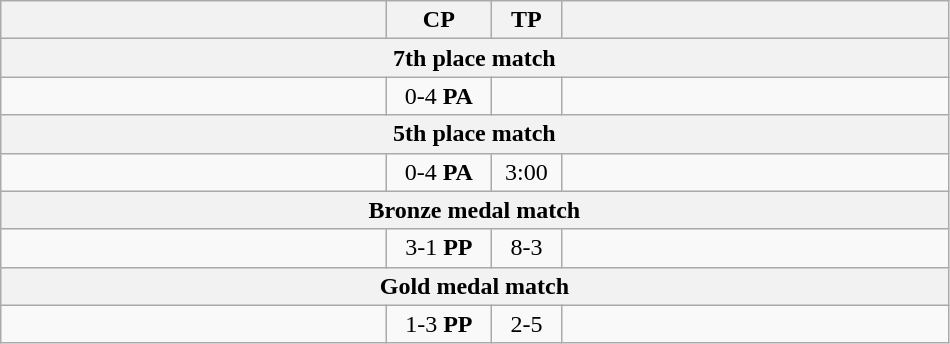<table class="wikitable" style="text-align: center;" |>
<tr>
<th width="250"></th>
<th width="62">CP</th>
<th width="40">TP</th>
<th width="250"></th>
</tr>
<tr>
<th colspan="5">7th place match</th>
</tr>
<tr>
<td style="text-align:left;"></td>
<td>0-4 <strong>PA</strong></td>
<td></td>
<td style="text-align:left;"><strong></strong></td>
</tr>
<tr>
<th colspan="5">5th place match</th>
</tr>
<tr>
<td style="text-align:left;"></td>
<td>0-4 <strong>PA</strong></td>
<td>3:00</td>
<td style="text-align:left;"><strong></strong></td>
</tr>
<tr>
<th colspan="5">Bronze medal match</th>
</tr>
<tr>
<td style="text-align:left;"><strong></strong></td>
<td>3-1 <strong>PP</strong></td>
<td>8-3</td>
<td style="text-align:left;"></td>
</tr>
<tr>
<th colspan="5">Gold medal match</th>
</tr>
<tr>
<td style="text-align:left;"></td>
<td>1-3 <strong>PP</strong></td>
<td>2-5</td>
<td style="text-align:left;"><strong></strong></td>
</tr>
</table>
